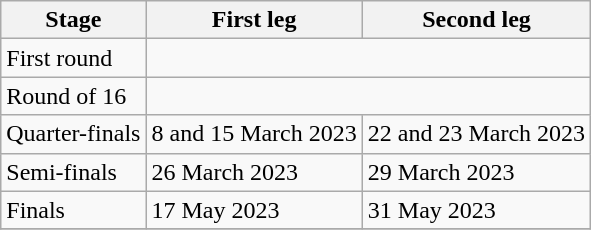<table class="wikitable">
<tr>
<th>Stage</th>
<th>First leg</th>
<th>Second leg</th>
</tr>
<tr>
<td>First round</td>
<td colspan=2></td>
</tr>
<tr>
<td>Round of 16</td>
<td colspan=2></td>
</tr>
<tr>
<td>Quarter-finals</td>
<td>8 and 15 March 2023</td>
<td>22 and 23 March 2023</td>
</tr>
<tr>
<td>Semi-finals</td>
<td>26 March 2023</td>
<td>29 March 2023</td>
</tr>
<tr>
<td>Finals</td>
<td>17 May 2023</td>
<td>31 May 2023</td>
</tr>
<tr>
</tr>
</table>
